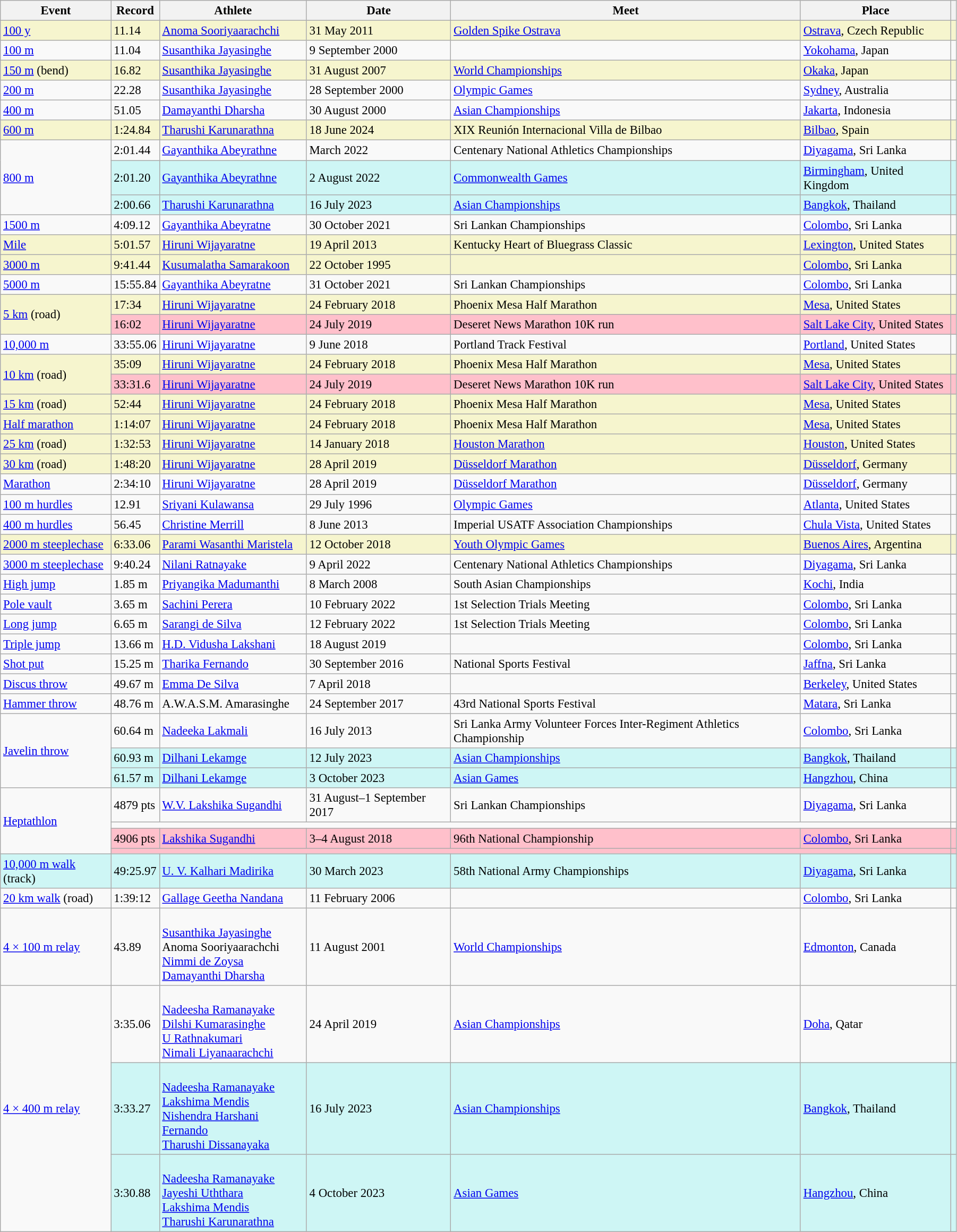<table class="wikitable mw-collapsible" style="font-size:95%; width: 95%;">
<tr>
<th>Event</th>
<th>Record</th>
<th>Athlete</th>
<th>Date</th>
<th>Meet</th>
<th>Place</th>
<th></th>
</tr>
<tr style="background:#f6F5CE;">
<td><a href='#'>100 y</a></td>
<td>11.14 </td>
<td><a href='#'>Anoma Sooriyaarachchi</a></td>
<td>31 May 2011</td>
<td><a href='#'>Golden Spike Ostrava</a></td>
<td><a href='#'>Ostrava</a>, Czech Republic</td>
<td></td>
</tr>
<tr>
<td><a href='#'>100 m</a></td>
<td>11.04 </td>
<td><a href='#'>Susanthika Jayasinghe</a></td>
<td>9 September 2000</td>
<td></td>
<td><a href='#'>Yokohama</a>, Japan</td>
<td></td>
</tr>
<tr style="background:#f6F5CE;">
<td><a href='#'>150 m</a> (bend)</td>
<td>16.82 </td>
<td><a href='#'>Susanthika Jayasinghe</a></td>
<td>31 August 2007</td>
<td><a href='#'>World Championships</a></td>
<td><a href='#'>Okaka</a>, Japan</td>
<td></td>
</tr>
<tr>
<td><a href='#'>200 m</a></td>
<td>22.28 </td>
<td><a href='#'>Susanthika Jayasinghe</a></td>
<td>28 September 2000</td>
<td><a href='#'>Olympic Games</a></td>
<td><a href='#'>Sydney</a>, Australia</td>
<td></td>
</tr>
<tr>
<td><a href='#'>400 m</a></td>
<td>51.05</td>
<td><a href='#'>Damayanthi Dharsha</a></td>
<td>30 August 2000</td>
<td><a href='#'>Asian Championships</a></td>
<td><a href='#'>Jakarta</a>, Indonesia</td>
<td></td>
</tr>
<tr style="background:#f6F5CE;">
<td><a href='#'>600 m</a></td>
<td>1:24.84</td>
<td><a href='#'>Tharushi Karunarathna</a></td>
<td>18 June 2024</td>
<td>XIX Reunión Internacional Villa de Bilbao</td>
<td><a href='#'>Bilbao</a>, Spain</td>
<td></td>
</tr>
<tr>
<td rowspan=3><a href='#'>800 m</a></td>
<td>2:01.44</td>
<td><a href='#'>Gayanthika Abeyrathne</a></td>
<td>March 2022</td>
<td>Centenary National Athletics Championships</td>
<td><a href='#'>Diyagama</a>, Sri Lanka</td>
<td></td>
</tr>
<tr bgcolor=#CEF6F5>
<td>2:01.20</td>
<td><a href='#'>Gayanthika Abeyrathne</a></td>
<td>2 August 2022</td>
<td><a href='#'>Commonwealth Games</a></td>
<td><a href='#'>Birmingham</a>, United Kingdom</td>
<td></td>
</tr>
<tr bgcolor=#CEF6F5>
<td>2:00.66</td>
<td><a href='#'>Tharushi Karunarathna</a></td>
<td>16 July 2023</td>
<td><a href='#'>Asian Championships</a></td>
<td><a href='#'>Bangkok</a>, Thailand</td>
<td></td>
</tr>
<tr>
<td><a href='#'>1500 m</a></td>
<td>4:09.12</td>
<td><a href='#'>Gayanthika Abeyratne</a></td>
<td>30 October 2021</td>
<td>Sri Lankan Championships</td>
<td><a href='#'>Colombo</a>, Sri Lanka</td>
<td></td>
</tr>
<tr style="background:#f6F5CE;">
<td><a href='#'>Mile</a></td>
<td>5:01.57</td>
<td><a href='#'>Hiruni Wijayaratne</a></td>
<td>19 April 2013</td>
<td>Kentucky Heart of Bluegrass Classic</td>
<td><a href='#'>Lexington</a>, United States</td>
<td></td>
</tr>
<tr style="background:#f6F5CE;">
<td><a href='#'>3000 m</a></td>
<td>9:41.44</td>
<td><a href='#'>Kusumalatha Samarakoon</a></td>
<td>22 October 1995</td>
<td></td>
<td><a href='#'>Colombo</a>, Sri Lanka</td>
<td></td>
</tr>
<tr>
<td><a href='#'>5000 m</a></td>
<td>15:55.84</td>
<td><a href='#'>Gayanthika Abeyratne</a></td>
<td>31 October 2021</td>
<td>Sri Lankan Championships</td>
<td><a href='#'>Colombo</a>, Sri Lanka</td>
<td></td>
</tr>
<tr style="background:#f6F5CE;">
<td rowspan=2><a href='#'>5 km</a> (road)</td>
<td>17:34</td>
<td><a href='#'>Hiruni Wijayaratne</a></td>
<td>24 February 2018</td>
<td>Phoenix Mesa Half Marathon</td>
<td><a href='#'>Mesa</a>, United States</td>
<td></td>
</tr>
<tr style="background:pink">
<td>16:02  </td>
<td><a href='#'>Hiruni Wijayaratne</a></td>
<td>24 July 2019</td>
<td>Deseret News Marathon 10K run</td>
<td><a href='#'>Salt Lake City</a>, United States</td>
<td></td>
</tr>
<tr>
<td><a href='#'>10,000 m</a></td>
<td>33:55.06</td>
<td><a href='#'>Hiruni Wijayaratne</a></td>
<td>9 June 2018</td>
<td>Portland Track Festival</td>
<td><a href='#'>Portland</a>, United States</td>
<td></td>
</tr>
<tr style="background:#f6F5CE;">
<td rowspan=2><a href='#'>10 km</a> (road)</td>
<td>35:09</td>
<td><a href='#'>Hiruni Wijayaratne</a></td>
<td>24 February 2018</td>
<td>Phoenix Mesa Half Marathon</td>
<td><a href='#'>Mesa</a>, United States</td>
<td></td>
</tr>
<tr style="background:pink">
<td>33:31.6   </td>
<td><a href='#'>Hiruni Wijayaratne</a></td>
<td>24 July 2019</td>
<td>Deseret News Marathon 10K run</td>
<td><a href='#'>Salt Lake City</a>, United States</td>
<td></td>
</tr>
<tr style="background:#f6F5CE;">
<td><a href='#'>15 km</a> (road)</td>
<td>52:44</td>
<td><a href='#'>Hiruni Wijayaratne</a></td>
<td>24 February 2018</td>
<td>Phoenix Mesa Half Marathon</td>
<td><a href='#'>Mesa</a>, United States</td>
<td></td>
</tr>
<tr style="background:#f6F5CE;">
<td><a href='#'>Half marathon</a></td>
<td>1:14:07</td>
<td><a href='#'>Hiruni Wijayaratne</a></td>
<td>24 February 2018</td>
<td>Phoenix Mesa Half Marathon</td>
<td><a href='#'>Mesa</a>, United States</td>
<td></td>
</tr>
<tr style="background:#f6F5CE;">
<td><a href='#'>25 km</a> (road)</td>
<td>1:32:53</td>
<td><a href='#'>Hiruni Wijayaratne</a></td>
<td>14 January 2018</td>
<td><a href='#'>Houston Marathon</a></td>
<td><a href='#'>Houston</a>, United States</td>
<td></td>
</tr>
<tr style="background:#f6F5CE;">
<td><a href='#'>30 km</a> (road)</td>
<td>1:48:20</td>
<td><a href='#'>Hiruni Wijayaratne</a></td>
<td>28 April 2019</td>
<td><a href='#'>Düsseldorf Marathon</a></td>
<td><a href='#'>Düsseldorf</a>, Germany</td>
<td></td>
</tr>
<tr>
<td><a href='#'>Marathon</a></td>
<td>2:34:10</td>
<td><a href='#'>Hiruni Wijayaratne</a></td>
<td>28 April 2019</td>
<td><a href='#'>Düsseldorf Marathon</a></td>
<td><a href='#'>Düsseldorf</a>, Germany</td>
<td></td>
</tr>
<tr>
<td><a href='#'>100 m hurdles</a></td>
<td>12.91 </td>
<td><a href='#'>Sriyani Kulawansa</a></td>
<td>29 July 1996</td>
<td><a href='#'>Olympic Games</a></td>
<td><a href='#'>Atlanta</a>, United States</td>
<td></td>
</tr>
<tr>
<td><a href='#'>400 m hurdles</a></td>
<td>56.45</td>
<td><a href='#'>Christine Merrill</a></td>
<td>8 June 2013</td>
<td>Imperial USATF Association Championships</td>
<td><a href='#'>Chula Vista</a>, United States</td>
<td></td>
</tr>
<tr style="background:#f6F5CE;">
<td><a href='#'>2000 m steeplechase</a></td>
<td>6:33.06</td>
<td><a href='#'>Parami Wasanthi Maristela</a></td>
<td>12 October 2018</td>
<td><a href='#'>Youth Olympic Games</a></td>
<td><a href='#'>Buenos Aires</a>, Argentina</td>
<td></td>
</tr>
<tr>
<td><a href='#'>3000 m steeplechase</a></td>
<td>9:40.24</td>
<td><a href='#'>Nilani Ratnayake</a></td>
<td>9 April 2022</td>
<td>Centenary National Athletics Championships</td>
<td><a href='#'>Diyagama</a>, Sri Lanka</td>
<td></td>
</tr>
<tr>
<td><a href='#'>High jump</a></td>
<td>1.85 m</td>
<td><a href='#'>Priyangika Madumanthi</a></td>
<td>8 March 2008</td>
<td>South Asian Championships</td>
<td><a href='#'>Kochi</a>, India</td>
<td></td>
</tr>
<tr>
<td><a href='#'>Pole vault</a></td>
<td>3.65 m</td>
<td><a href='#'>Sachini Perera</a></td>
<td>10 February 2022</td>
<td>1st Selection Trials Meeting</td>
<td><a href='#'>Colombo</a>, Sri Lanka</td>
<td></td>
</tr>
<tr>
<td><a href='#'>Long jump</a></td>
<td>6.65 m </td>
<td><a href='#'>Sarangi de Silva</a></td>
<td>12 February 2022</td>
<td>1st Selection Trials Meeting</td>
<td><a href='#'>Colombo</a>, Sri Lanka</td>
<td></td>
</tr>
<tr>
<td><a href='#'>Triple jump</a></td>
<td>13.66 m </td>
<td><a href='#'>H.D. Vidusha Lakshani</a></td>
<td>18 August 2019</td>
<td></td>
<td><a href='#'>Colombo</a>, Sri Lanka</td>
<td></td>
</tr>
<tr>
<td><a href='#'>Shot put</a></td>
<td>15.25 m</td>
<td><a href='#'>Tharika Fernando</a></td>
<td>30 September 2016</td>
<td>National Sports Festival</td>
<td><a href='#'>Jaffna</a>, Sri Lanka</td>
<td></td>
</tr>
<tr>
<td><a href='#'>Discus throw</a></td>
<td>49.67 m</td>
<td><a href='#'>Emma De Silva</a></td>
<td>7 April 2018</td>
<td></td>
<td><a href='#'>Berkeley</a>, United States</td>
<td></td>
</tr>
<tr>
<td><a href='#'>Hammer throw</a></td>
<td>48.76 m</td>
<td>A.W.A.S.M. Amarasinghe</td>
<td>24 September 2017</td>
<td>43rd National Sports Festival</td>
<td><a href='#'>Matara</a>, Sri Lanka</td>
<td></td>
</tr>
<tr>
<td rowspan=3><a href='#'>Javelin throw</a></td>
<td>60.64 m</td>
<td><a href='#'>Nadeeka Lakmali</a></td>
<td>16 July 2013</td>
<td>Sri Lanka Army Volunteer Forces Inter-Regiment Athletics Championship</td>
<td><a href='#'>Colombo</a>, Sri Lanka</td>
<td></td>
</tr>
<tr bgcolor="#CEF6F5">
<td>60.93 m</td>
<td><a href='#'>Dilhani Lekamge</a></td>
<td>12 July 2023</td>
<td><a href='#'>Asian Championships</a></td>
<td><a href='#'>Bangkok</a>, Thailand</td>
<td></td>
</tr>
<tr bgcolor=#CEF6F5>
<td>61.57 m</td>
<td><a href='#'>Dilhani Lekamge</a></td>
<td>3 October 2023</td>
<td><a href='#'>Asian Games</a></td>
<td><a href='#'>Hangzhou</a>, China</td>
<td></td>
</tr>
<tr>
<td rowspan=4><a href='#'>Heptathlon</a></td>
<td>4879 pts </td>
<td><a href='#'>W.V. Lakshika Sugandhi</a></td>
<td>31 August–1 September 2017</td>
<td>Sri Lankan Championships</td>
<td><a href='#'>Diyagama</a>, Sri Lanka</td>
<td></td>
</tr>
<tr>
<td colspan=5></td>
<td></td>
</tr>
<tr style="background:pink">
<td>4906 pts </td>
<td><a href='#'>Lakshika Sugandhi</a></td>
<td>3–4 August 2018</td>
<td>96th National Championship</td>
<td><a href='#'>Colombo</a>, Sri Lanka</td>
<td></td>
</tr>
<tr style="background:pink">
<td colspan=5></td>
<td></td>
</tr>
<tr bgcolor=#CEF6F5>
<td><a href='#'>10,000 m walk</a> (track)</td>
<td>49:25.97</td>
<td><a href='#'>U. V. Kalhari Madirika</a></td>
<td>30 March 2023</td>
<td>58th National Army Championships</td>
<td><a href='#'>Diyagama</a>, Sri Lanka</td>
<td></td>
</tr>
<tr>
<td><a href='#'>20 km walk</a> (road)</td>
<td>1:39:12</td>
<td><a href='#'>Gallage Geetha Nandana</a></td>
<td>11 February 2006</td>
<td></td>
<td><a href='#'>Colombo</a>, Sri Lanka</td>
<td></td>
</tr>
<tr>
<td><a href='#'>4 × 100 m relay</a></td>
<td>43.89</td>
<td><br><a href='#'>Susanthika Jayasinghe</a><br>Anoma Sooriyaarachchi<br><a href='#'>Nimmi de Zoysa</a><br><a href='#'>Damayanthi Dharsha</a></td>
<td>11 August 2001</td>
<td><a href='#'>World Championships</a></td>
<td><a href='#'>Edmonton</a>, Canada</td>
<td></td>
</tr>
<tr>
<td rowspan=3><a href='#'>4 × 400 m relay</a></td>
<td>3:35.06</td>
<td><br><a href='#'>Nadeesha Ramanayake</a><br><a href='#'>Dilshi Kumarasinghe</a><br><a href='#'>U Rathnakumari</a><br><a href='#'>Nimali Liyanaarachchi</a></td>
<td>24 April 2019</td>
<td><a href='#'>Asian Championships</a></td>
<td><a href='#'>Doha</a>, Qatar</td>
<td></td>
</tr>
<tr bgcolor="#CEF6F5">
<td>3:33.27</td>
<td><br><a href='#'>Nadeesha Ramanayake</a><br><a href='#'>Lakshima Mendis</a><br><a href='#'>Nishendra Harshani Fernando</a><br><a href='#'>Tharushi Dissanayaka</a></td>
<td>16 July 2023</td>
<td><a href='#'>Asian Championships</a></td>
<td><a href='#'>Bangkok</a>, Thailand</td>
<td></td>
</tr>
<tr bgcolor=#CEF6F5>
<td>3:30.88</td>
<td><br><a href='#'>Nadeesha Ramanayake</a><br><a href='#'>Jayeshi Uththara</a><br><a href='#'>Lakshima Mendis</a><br><a href='#'>Tharushi Karunarathna</a></td>
<td>4 October 2023</td>
<td><a href='#'>Asian Games</a></td>
<td><a href='#'>Hangzhou</a>, China</td>
<td></td>
</tr>
</table>
